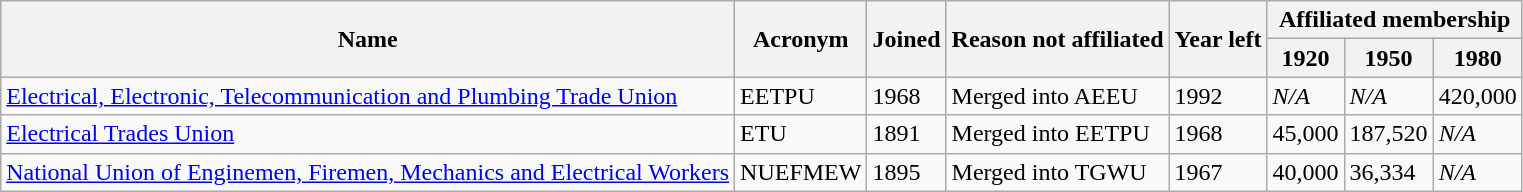<table class="wikitable">
<tr>
<th rowspan=2>Name</th>
<th rowspan=2>Acronym</th>
<th rowspan=2>Joined</th>
<th rowspan=2>Reason not affiliated</th>
<th rowspan=2>Year left</th>
<th colspan=3>Affiliated membership</th>
</tr>
<tr>
<th>1920</th>
<th>1950</th>
<th>1980</th>
</tr>
<tr>
<td><a href='#'>Electrical, Electronic, Telecommunication and Plumbing Trade Union</a></td>
<td>EETPU</td>
<td>1968</td>
<td>Merged into AEEU</td>
<td>1992</td>
<td><em>N/A</em></td>
<td><em>N/A</em></td>
<td>420,000</td>
</tr>
<tr>
<td><a href='#'>Electrical Trades Union</a></td>
<td>ETU</td>
<td>1891</td>
<td>Merged into EETPU</td>
<td>1968</td>
<td>45,000</td>
<td>187,520</td>
<td><em>N/A</em></td>
</tr>
<tr>
<td><a href='#'>National Union of Enginemen, Firemen, Mechanics and Electrical Workers</a></td>
<td>NUEFMEW</td>
<td>1895</td>
<td>Merged into TGWU</td>
<td>1967</td>
<td>40,000</td>
<td>36,334</td>
<td><em>N/A</em></td>
</tr>
</table>
